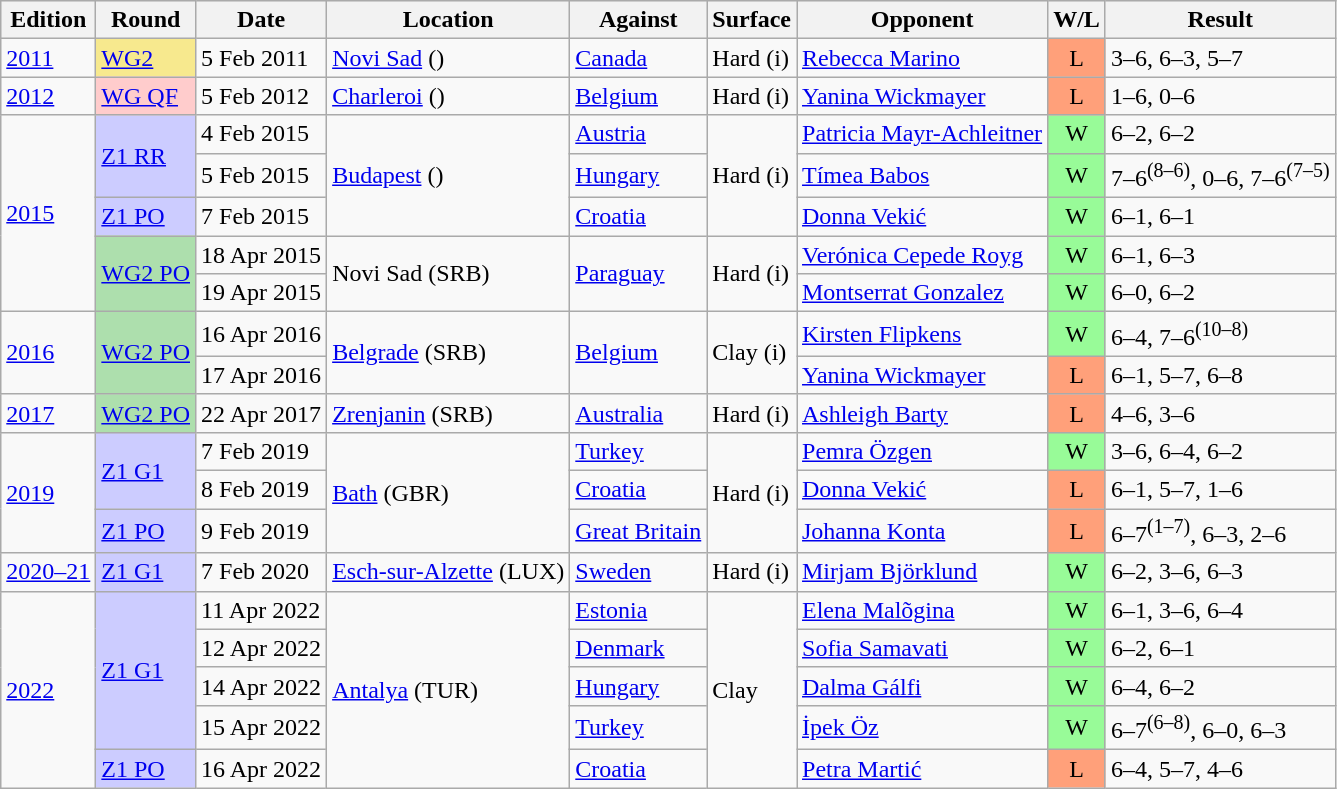<table class="wikitable">
<tr style="background:#eee;">
<th>Edition</th>
<th>Round</th>
<th>Date</th>
<th>Location</th>
<th>Against</th>
<th>Surface</th>
<th>Opponent</th>
<th>W/L</th>
<th>Result</th>
</tr>
<tr>
<td><a href='#'>2011</a></td>
<td bgcolor=f7e98e><a href='#'>WG2</a></td>
<td>5 Feb 2011</td>
<td><a href='#'>Novi Sad</a> ()</td>
<td> <a href='#'>Canada</a></td>
<td>Hard (i)</td>
<td><a href='#'>Rebecca Marino</a></td>
<td style="text-align:center; background:#FFA07A;">L</td>
<td>3–6, 6–3, 5–7</td>
</tr>
<tr>
<td><a href='#'>2012</a></td>
<td bgcolor=ffcccc><a href='#'>WG QF</a></td>
<td>5 Feb 2012</td>
<td><a href='#'>Charleroi</a> ()</td>
<td> <a href='#'>Belgium</a></td>
<td>Hard (i)</td>
<td><a href='#'>Yanina Wickmayer</a></td>
<td style="text-align:center; background:#FFA07A;">L</td>
<td>1–6, 0–6</td>
</tr>
<tr>
<td rowspan="5"><a href='#'>2015</a></td>
<td bgcolor=#ccf rowspan=2><a href='#'>Z1 RR</a></td>
<td>4 Feb 2015</td>
<td rowspan=3><a href='#'>Budapest</a> ()</td>
<td> <a href='#'>Austria</a></td>
<td rowspan=3>Hard (i)</td>
<td><a href='#'>Patricia Mayr-Achleitner</a></td>
<td style="text-align:center; background:#98fb98;">W</td>
<td>6–2, 6–2</td>
</tr>
<tr>
<td>5 Feb 2015</td>
<td> <a href='#'>Hungary</a></td>
<td><a href='#'>Tímea Babos</a></td>
<td style="text-align:center; background:#98fb98;">W</td>
<td>7–6<sup>(8–6)</sup>, 0–6, 7–6<sup>(7–5)</sup></td>
</tr>
<tr>
<td bgcolor=#ccf><a href='#'>Z1 PO</a></td>
<td>7 Feb 2015</td>
<td> <a href='#'>Croatia</a></td>
<td><a href='#'>Donna Vekić</a></td>
<td style="text-align:center; background:#98fb98;">W</td>
<td>6–1, 6–1</td>
</tr>
<tr>
<td bgcolor=addfad rowspan=2><a href='#'>WG2 PO</a></td>
<td>18 Apr 2015</td>
<td rowspan=2>Novi Sad (SRB)</td>
<td rowspan=2> <a href='#'>Paraguay</a></td>
<td rowspan=2>Hard (i)</td>
<td><a href='#'>Verónica Cepede Royg</a></td>
<td style="text-align:center; background:#98fb98;">W</td>
<td>6–1, 6–3</td>
</tr>
<tr>
<td>19 Apr 2015</td>
<td><a href='#'>Montserrat Gonzalez</a></td>
<td style="text-align:center; background:#98fb98;">W</td>
<td>6–0, 6–2</td>
</tr>
<tr>
<td rowspan="2"><a href='#'>2016</a></td>
<td bgcolor=addfad rowspan=2><a href='#'>WG2 PO</a></td>
<td>16 Apr 2016</td>
<td rowspan=2><a href='#'>Belgrade</a> (SRB)</td>
<td rowspan=2> <a href='#'>Belgium</a></td>
<td rowspan=2>Clay (i)</td>
<td><a href='#'>Kirsten Flipkens</a></td>
<td style="text-align:center; background:#98fb98;">W</td>
<td>6–4, 7–6<sup>(10–8)</sup></td>
</tr>
<tr>
<td>17 Apr 2016</td>
<td><a href='#'>Yanina Wickmayer</a></td>
<td style="text-align:center; background:#FFA07A;">L</td>
<td>6–1, 5–7, 6–8</td>
</tr>
<tr>
<td><a href='#'>2017</a></td>
<td bgcolor=addfad><a href='#'>WG2 PO</a></td>
<td>22 Apr 2017</td>
<td><a href='#'>Zrenjanin</a> (SRB)</td>
<td> <a href='#'>Australia</a></td>
<td>Hard (i)</td>
<td><a href='#'>Ashleigh Barty</a></td>
<td style="text-align:center; background:#FFA07A;">L</td>
<td>4–6, 3–6</td>
</tr>
<tr>
<td rowspan=3><a href='#'>2019</a></td>
<td rowspan=2 bgcolor=#ccf><a href='#'>Z1 G1</a></td>
<td>7 Feb 2019</td>
<td rowspan=3><a href='#'>Bath</a> (GBR)</td>
<td> <a href='#'>Turkey</a></td>
<td rowspan=3>Hard (i)</td>
<td><a href='#'>Pemra Özgen</a></td>
<td style="text-align:center; background:#98fb98;">W</td>
<td>3–6, 6–4, 6–2</td>
</tr>
<tr>
<td>8 Feb 2019</td>
<td> <a href='#'>Croatia</a></td>
<td><a href='#'>Donna Vekić</a></td>
<td style="text-align:center; background:#FFA07A;">L</td>
<td>6–1, 5–7, 1–6</td>
</tr>
<tr>
<td bgcolor=#ccf><a href='#'>Z1 PO</a></td>
<td>9 Feb 2019</td>
<td> <a href='#'>Great Britain</a></td>
<td><a href='#'>Johanna Konta</a></td>
<td style="text-align:center; background:#FFA07A;">L</td>
<td>6–7<sup>(1–7)</sup>, 6–3, 2–6</td>
</tr>
<tr>
<td><a href='#'>2020–21</a></td>
<td bgcolor=#ccf><a href='#'>Z1 G1</a></td>
<td>7 Feb 2020</td>
<td><a href='#'>Esch-sur-Alzette</a> (LUX)</td>
<td> <a href='#'>Sweden</a></td>
<td>Hard (i)</td>
<td><a href='#'>Mirjam Björklund</a></td>
<td style="text-align:center; background:#98fb98;">W</td>
<td>6–2, 3–6, 6–3</td>
</tr>
<tr>
<td rowspan=5><a href='#'>2022</a></td>
<td rowspan=4 bgcolor=#ccf><a href='#'>Z1 G1</a></td>
<td>11 Apr 2022</td>
<td rowspan=5><a href='#'>Antalya</a> (TUR)</td>
<td> <a href='#'>Estonia</a></td>
<td rowspan=5>Clay</td>
<td><a href='#'>Elena Malõgina</a></td>
<td style="text-align:center; background:#98fb98;">W</td>
<td>6–1, 3–6, 6–4</td>
</tr>
<tr>
<td>12 Apr 2022</td>
<td> <a href='#'>Denmark</a></td>
<td><a href='#'>Sofia Samavati</a></td>
<td style="text-align:center; background:#98fb98;">W</td>
<td>6–2, 6–1</td>
</tr>
<tr>
<td>14 Apr 2022</td>
<td> <a href='#'>Hungary</a></td>
<td><a href='#'>Dalma Gálfi</a></td>
<td style="text-align:center; background:#98fb98;">W</td>
<td>6–4, 6–2</td>
</tr>
<tr>
<td>15 Apr 2022</td>
<td> <a href='#'>Turkey</a></td>
<td><a href='#'>İpek Öz</a></td>
<td style="text-align:center; background:#98fb98;">W</td>
<td>6–7<sup>(6–8)</sup>, 6–0, 6–3</td>
</tr>
<tr>
<td bgcolor=#ccf><a href='#'>Z1 PO</a></td>
<td>16 Apr 2022</td>
<td> <a href='#'>Croatia</a></td>
<td><a href='#'>Petra Martić</a></td>
<td style="text-align:center; background:#FFA07A;">L</td>
<td>6–4, 5–7, 4–6</td>
</tr>
</table>
